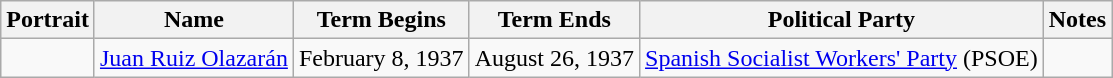<table class="wikitable">
<tr>
<th>Portrait</th>
<th>Name</th>
<th>Term Begins</th>
<th>Term Ends</th>
<th>Political Party</th>
<th>Notes</th>
</tr>
<tr>
<td></td>
<td><a href='#'>Juan Ruiz Olazarán</a></td>
<td>February 8, 1937</td>
<td>August 26, 1937</td>
<td><a href='#'>Spanish Socialist Workers' Party</a> (PSOE)</td>
</tr>
</table>
